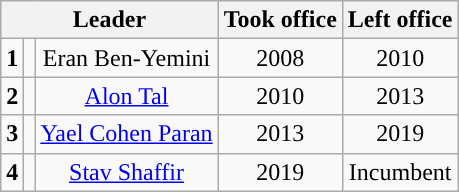<table class=wikitable style=text-align:center>
<tr>
<th colspan="3">Leader</th>
<th>Took office</th>
<th>Left office</th>
</tr>
<tr>
<td style="background: "><strong>1</strong></td>
<td></td>
<td>Eran Ben-Yemini</td>
<td>2008</td>
<td>2010</td>
</tr>
<tr>
<td style="background: "><strong>2</strong></td>
<td></td>
<td><a href='#'>Alon Tal</a></td>
<td>2010</td>
<td>2013</td>
</tr>
<tr>
<td style="background: "><strong>3</strong></td>
<td></td>
<td><a href='#'>Yael Cohen Paran</a></td>
<td>2013</td>
<td>2019</td>
</tr>
<tr>
<td style="background: "><strong>4</strong></td>
<td></td>
<td><a href='#'>Stav Shaffir</a></td>
<td>2019</td>
<td>Incumbent</td>
</tr>
</table>
